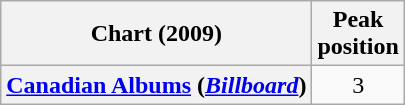<table class="wikitable plainrowheaders" style="text-align:center">
<tr>
<th>Chart (2009)</th>
<th>Peak<br>position</th>
</tr>
<tr>
<th scope="row"><a href='#'>Canadian Albums</a> (<a href='#'><em>Billboard</em></a>)</th>
<td>3</td>
</tr>
</table>
